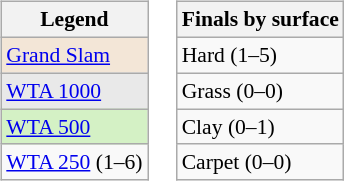<table>
<tr valign=top>
<td><br><table class=wikitable style=font-size:90%>
<tr>
<th>Legend</th>
</tr>
<tr>
<td bgcolor=f3e6d7><a href='#'>Grand Slam</a></td>
</tr>
<tr>
<td bgcolor=e9e9e9><a href='#'>WTA 1000</a></td>
</tr>
<tr>
<td bgcolor=d4f1c5><a href='#'>WTA 500</a></td>
</tr>
<tr>
<td><a href='#'>WTA 250</a> (1–6)</td>
</tr>
</table>
</td>
<td><br><table class=wikitable style=font-size:90%>
<tr>
<th>Finals by surface</th>
</tr>
<tr>
<td>Hard (1–5)</td>
</tr>
<tr>
<td>Grass (0–0)</td>
</tr>
<tr>
<td>Clay (0–1)</td>
</tr>
<tr>
<td>Carpet (0–0)</td>
</tr>
</table>
</td>
</tr>
</table>
